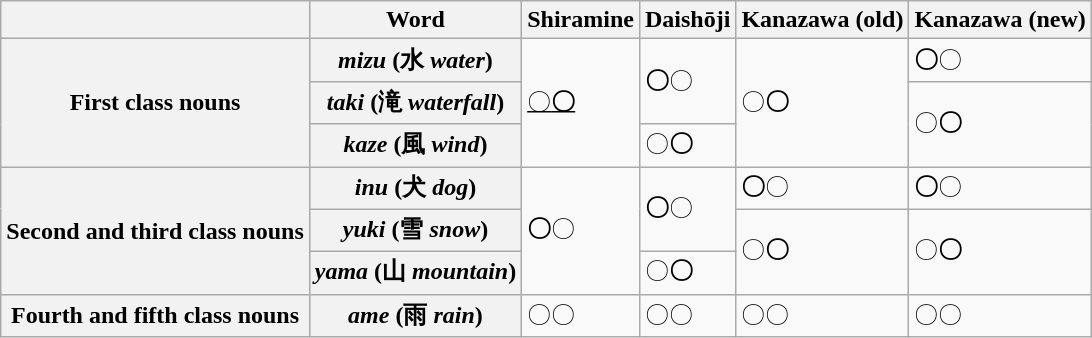<table class="wikitable">
<tr>
<th></th>
<th>Word</th>
<th>Shiramine</th>
<th>Daishōji</th>
<th>Kanazawa (old)</th>
<th>Kanazawa (new)</th>
</tr>
<tr>
<th rowspan="3">First class nouns</th>
<th><em>mizu</em> (水 <em>water</em>)</th>
<td rowspan="3"><u>〇<strong>〇</strong></u></td>
<td rowspan="2"><strong>〇</strong>〇</td>
<td rowspan="3">〇<strong>〇</strong></td>
<td><strong>〇</strong>〇</td>
</tr>
<tr>
<th><em>taki</em> (滝 <em>waterfall</em>)</th>
<td rowspan="2">〇<strong>〇</strong></td>
</tr>
<tr>
<th><em>kaze</em> (風 <em>wind</em>)</th>
<td>〇<strong>〇</strong></td>
</tr>
<tr>
<th rowspan="3">Second and third class nouns</th>
<th><em>inu</em> (犬 <em>dog</em>)</th>
<td rowspan="3"><strong>〇</strong>〇</td>
<td rowspan="2"><strong>〇</strong>〇</td>
<td><strong>〇</strong>〇</td>
<td><strong>〇</strong>〇</td>
</tr>
<tr>
<th><em>yuki</em> (雪 <em>snow</em>)</th>
<td rowspan="2">〇<strong>〇</strong></td>
<td rowspan="2">〇<strong>〇</strong></td>
</tr>
<tr>
<th><em>yama</em> (山 <em>mountain</em>)</th>
<td>〇<strong>〇</strong></td>
</tr>
<tr>
<th>Fourth and fifth class nouns</th>
<th><em>ame</em> (雨 <em>rain</em>)</th>
<td>〇〇</td>
<td>〇〇</td>
<td>〇〇</td>
<td>〇〇</td>
</tr>
</table>
